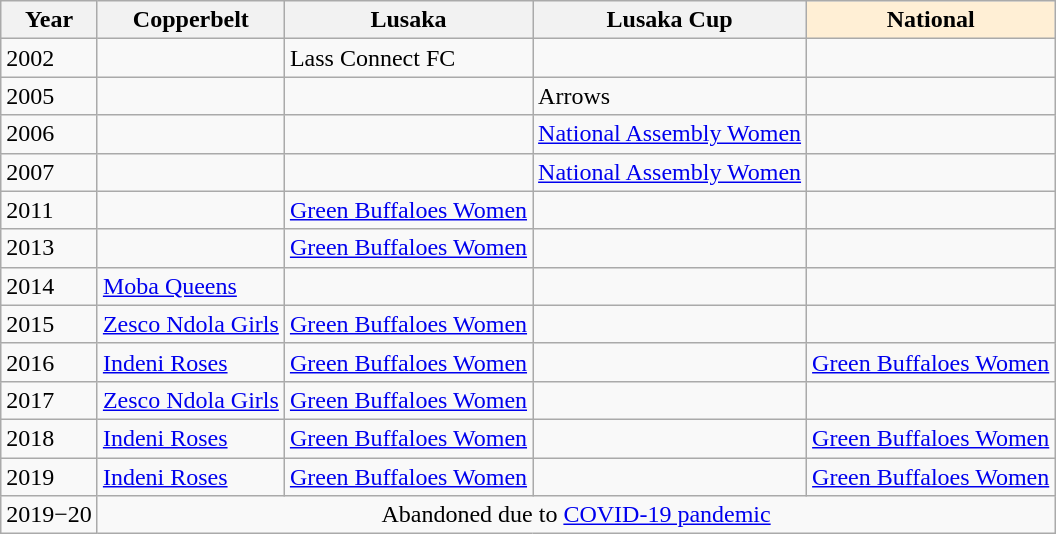<table class="wikitable mw-collapsible">
<tr>
<th>Year</th>
<th>Copperbelt</th>
<th>Lusaka</th>
<th>Lusaka Cup</th>
<th style="background-color: PapayaWhip">National</th>
</tr>
<tr>
<td>2002</td>
<td></td>
<td>Lass Connect FC</td>
<td></td>
<td></td>
</tr>
<tr>
<td>2005</td>
<td></td>
<td></td>
<td>Arrows</td>
<td></td>
</tr>
<tr>
<td>2006</td>
<td></td>
<td></td>
<td><a href='#'>National Assembly Women</a></td>
<td></td>
</tr>
<tr>
<td>2007</td>
<td></td>
<td></td>
<td><a href='#'>National Assembly Women</a></td>
<td></td>
</tr>
<tr>
<td>2011</td>
<td></td>
<td><a href='#'>Green Buffaloes Women</a></td>
<td></td>
<td></td>
</tr>
<tr>
<td>2013</td>
<td></td>
<td><a href='#'>Green Buffaloes Women</a></td>
<td></td>
<td></td>
</tr>
<tr>
<td>2014</td>
<td><a href='#'>Moba Queens</a></td>
<td></td>
<td></td>
<td></td>
</tr>
<tr>
<td>2015</td>
<td><a href='#'>Zesco Ndola Girls</a></td>
<td><a href='#'>Green Buffaloes Women</a></td>
<td></td>
<td></td>
</tr>
<tr>
<td>2016</td>
<td><a href='#'>Indeni Roses</a></td>
<td><a href='#'>Green Buffaloes Women</a></td>
<td></td>
<td><a href='#'>Green Buffaloes Women</a></td>
</tr>
<tr>
<td>2017</td>
<td><a href='#'>Zesco Ndola Girls</a></td>
<td><a href='#'>Green Buffaloes Women</a></td>
<td></td>
<td></td>
</tr>
<tr>
<td>2018</td>
<td><a href='#'>Indeni Roses</a></td>
<td><a href='#'>Green Buffaloes Women</a></td>
<td></td>
<td><a href='#'>Green Buffaloes Women</a></td>
</tr>
<tr>
<td>2019</td>
<td><a href='#'>Indeni Roses</a></td>
<td><a href='#'>Green Buffaloes Women</a></td>
<td></td>
<td><a href='#'>Green Buffaloes Women</a></td>
</tr>
<tr>
<td>2019−20</td>
<td colspan="4" align="center">Abandoned due to <a href='#'>COVID-19 pandemic</a></td>
</tr>
</table>
